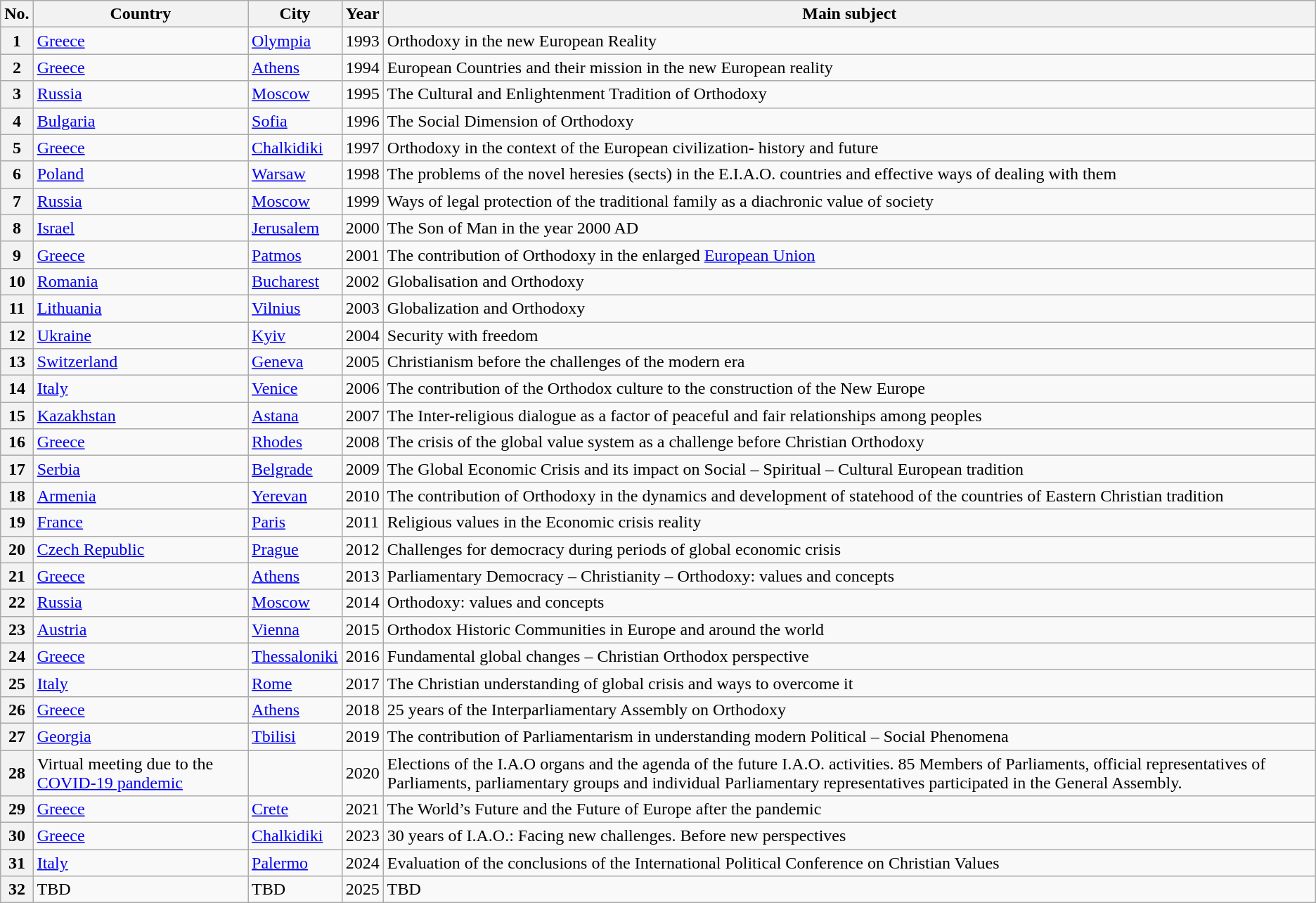<table class="wikitable">
<tr>
<th>No.</th>
<th>Country</th>
<th>City</th>
<th>Year</th>
<th>Main subject</th>
</tr>
<tr>
<th>1</th>
<td><a href='#'>Greece</a></td>
<td><a href='#'>Olympia</a></td>
<td>1993</td>
<td>Orthodoxy in the new European Reality</td>
</tr>
<tr>
<th>2</th>
<td><a href='#'>Greece</a></td>
<td><a href='#'>Athens</a></td>
<td>1994</td>
<td>European Countries and their mission in the new European reality</td>
</tr>
<tr>
<th>3</th>
<td><a href='#'>Russia</a></td>
<td><a href='#'>Moscow</a></td>
<td>1995</td>
<td>The Cultural and Enlightenment Tradition of Orthodoxy</td>
</tr>
<tr>
<th>4</th>
<td><a href='#'>Bulgaria</a></td>
<td><a href='#'>Sofia</a></td>
<td>1996</td>
<td>The Social Dimension of Orthodoxy</td>
</tr>
<tr>
<th>5</th>
<td><a href='#'>Greece</a></td>
<td><a href='#'>Chalkidiki</a></td>
<td>1997</td>
<td>Orthodoxy in the context of the European civilization- history and future</td>
</tr>
<tr>
<th>6</th>
<td><a href='#'>Poland</a></td>
<td><a href='#'>Warsaw</a></td>
<td>1998</td>
<td>The problems of the novel heresies (sects) in the E.I.A.O. countries and effective ways of dealing with them</td>
</tr>
<tr>
<th>7</th>
<td><a href='#'>Russia</a></td>
<td><a href='#'>Moscow</a></td>
<td>1999</td>
<td>Ways of legal protection of the traditional family as a diachronic value of society</td>
</tr>
<tr>
<th>8</th>
<td><a href='#'>Israel</a></td>
<td><a href='#'>Jerusalem</a></td>
<td>2000</td>
<td>The Son of Man in the year 2000 AD</td>
</tr>
<tr>
<th>9</th>
<td><a href='#'>Greece</a></td>
<td><a href='#'>Patmos</a></td>
<td>2001</td>
<td>The contribution of Orthodoxy in the enlarged <a href='#'>European Union</a></td>
</tr>
<tr>
<th>10</th>
<td><a href='#'>Romania</a></td>
<td><a href='#'>Bucharest</a></td>
<td>2002</td>
<td>Globalisation and Orthodoxy</td>
</tr>
<tr>
<th>11</th>
<td><a href='#'>Lithuania</a></td>
<td><a href='#'>Vilnius</a></td>
<td>2003</td>
<td>Globalization and Orthodoxy</td>
</tr>
<tr>
<th>12</th>
<td><a href='#'>Ukraine</a></td>
<td><a href='#'>Kyiv</a></td>
<td>2004</td>
<td>Security with freedom</td>
</tr>
<tr>
<th>13</th>
<td><a href='#'>Switzerland</a></td>
<td><a href='#'>Geneva</a></td>
<td>2005</td>
<td>Christianism before the challenges of the modern era</td>
</tr>
<tr>
<th>14</th>
<td><a href='#'>Italy</a></td>
<td><a href='#'>Venice</a></td>
<td>2006</td>
<td>The contribution of the Orthodox culture to the construction of the New Europe</td>
</tr>
<tr>
<th>15</th>
<td><a href='#'>Kazakhstan</a></td>
<td><a href='#'>Astana</a></td>
<td>2007</td>
<td>The Inter-religious dialogue as a factor of peaceful and fair relationships among peoples</td>
</tr>
<tr>
<th>16</th>
<td><a href='#'>Greece</a></td>
<td><a href='#'>Rhodes</a></td>
<td>2008</td>
<td>The crisis of the global value system as a challenge before Christian Orthodoxy</td>
</tr>
<tr>
<th>17</th>
<td><a href='#'>Serbia</a></td>
<td><a href='#'>Belgrade</a></td>
<td>2009</td>
<td>The Global Economic Crisis and its impact on Social – Spiritual – Cultural European tradition</td>
</tr>
<tr>
<th>18</th>
<td><a href='#'>Armenia</a></td>
<td><a href='#'>Yerevan</a></td>
<td>2010</td>
<td>The contribution of Orthodoxy in the dynamics and development of statehood of the countries of Eastern Christian tradition</td>
</tr>
<tr>
<th>19</th>
<td><a href='#'>France</a></td>
<td><a href='#'>Paris</a></td>
<td>2011</td>
<td>Religious values in the Economic crisis reality</td>
</tr>
<tr>
<th>20</th>
<td><a href='#'>Czech Republic</a></td>
<td><a href='#'>Prague</a></td>
<td>2012</td>
<td>Challenges for democracy during periods of global economic crisis</td>
</tr>
<tr>
<th>21</th>
<td><a href='#'>Greece</a></td>
<td><a href='#'>Athens</a></td>
<td>2013</td>
<td>Parliamentary Democracy – Christianity – Orthodoxy: values and concepts</td>
</tr>
<tr>
<th>22</th>
<td><a href='#'>Russia</a></td>
<td><a href='#'>Moscow</a></td>
<td>2014</td>
<td>Orthodoxy: values and concepts</td>
</tr>
<tr>
<th>23</th>
<td><a href='#'>Austria</a></td>
<td><a href='#'>Vienna</a></td>
<td>2015</td>
<td>Orthodox Historic Communities in Europe and around the world</td>
</tr>
<tr>
<th>24</th>
<td><a href='#'>Greece</a></td>
<td><a href='#'>Thessaloniki</a></td>
<td>2016</td>
<td>Fundamental global changes – Christian Orthodox perspective</td>
</tr>
<tr>
<th>25</th>
<td><a href='#'>Italy</a></td>
<td><a href='#'>Rome</a></td>
<td>2017</td>
<td>The Christian understanding of global crisis and ways to overcome it</td>
</tr>
<tr>
<th>26</th>
<td><a href='#'>Greece</a></td>
<td><a href='#'>Athens</a></td>
<td>2018</td>
<td>25 years of the Interparliamentary Assembly on Orthodoxy</td>
</tr>
<tr>
<th>27</th>
<td><a href='#'>Georgia</a></td>
<td><a href='#'>Tbilisi</a></td>
<td>2019</td>
<td>The contribution of Parliamentarism in understanding modern Political – Social Phenomena</td>
</tr>
<tr>
<th>28</th>
<td>Virtual meeting due to the <a href='#'>COVID-19 pandemic</a></td>
<td></td>
<td>2020</td>
<td>Elections of the I.A.O organs and the agenda of the future I.A.O. activities. 85 Members of Parliaments, official representatives of Parliaments, parliamentary groups and individual Parliamentary representatives participated in the General Assembly.</td>
</tr>
<tr>
<th>29</th>
<td><a href='#'>Greece</a></td>
<td><a href='#'>Crete</a></td>
<td>2021</td>
<td>The World’s Future and the Future of Europe after the pandemic</td>
</tr>
<tr>
<th>30</th>
<td><a href='#'>Greece</a></td>
<td><a href='#'>Chalkidiki</a></td>
<td>2023</td>
<td>30 years of I.A.O.: Facing new challenges. Before new perspectives</td>
</tr>
<tr>
<th>31</th>
<td><a href='#'>Italy</a></td>
<td><a href='#'>Palermo</a></td>
<td>2024</td>
<td>Evaluation of the conclusions of the International Political Conference on Christian Values</td>
</tr>
<tr>
<th>32</th>
<td>TBD</td>
<td>TBD</td>
<td>2025</td>
<td>TBD</td>
</tr>
</table>
